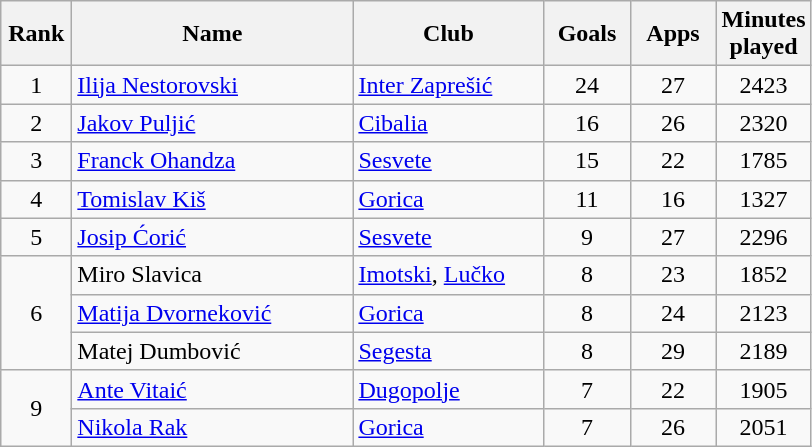<table class="wikitable" style="text-align: center;">
<tr>
<th width=40>Rank</th>
<th width=180>Name</th>
<th width=120>Club</th>
<th width=50>Goals</th>
<th width=50>Apps</th>
<th width=50>Minutes played</th>
</tr>
<tr>
<td rowspan=1>1</td>
<td align="left"> <a href='#'>Ilija Nestorovski</a></td>
<td align="left"><a href='#'>Inter Zaprešić</a></td>
<td>24</td>
<td>27</td>
<td>2423</td>
</tr>
<tr>
<td rowspan=1>2</td>
<td align="left"> <a href='#'>Jakov Puljić</a></td>
<td align="left"><a href='#'>Cibalia</a></td>
<td>16</td>
<td>26</td>
<td>2320</td>
</tr>
<tr>
<td rowspan=1>3</td>
<td align="left"> <a href='#'>Franck Ohandza</a></td>
<td align="left"><a href='#'>Sesvete</a></td>
<td>15</td>
<td>22</td>
<td>1785</td>
</tr>
<tr>
<td rowspan=1>4</td>
<td align="left"> <a href='#'>Tomislav Kiš</a></td>
<td align="left"><a href='#'>Gorica</a></td>
<td>11</td>
<td>16</td>
<td>1327</td>
</tr>
<tr>
<td rowspan=1>5</td>
<td align="left"> <a href='#'>Josip Ćorić</a></td>
<td align="left"><a href='#'>Sesvete</a></td>
<td>9</td>
<td>27</td>
<td>2296</td>
</tr>
<tr>
<td rowspan=3>6</td>
<td align="left"> Miro Slavica</td>
<td align="left"><a href='#'>Imotski</a>, <a href='#'>Lučko</a></td>
<td>8</td>
<td>23</td>
<td>1852</td>
</tr>
<tr>
<td align="left"> <a href='#'>Matija Dvorneković</a></td>
<td align="left"><a href='#'>Gorica</a></td>
<td>8</td>
<td>24</td>
<td>2123</td>
</tr>
<tr>
<td align="left"> Matej Dumbović</td>
<td align="left"><a href='#'>Segesta</a></td>
<td>8</td>
<td>29</td>
<td>2189</td>
</tr>
<tr>
<td rowspan=2>9</td>
<td align="left"> <a href='#'>Ante Vitaić</a></td>
<td align="left"><a href='#'>Dugopolje</a></td>
<td>7</td>
<td>22</td>
<td>1905</td>
</tr>
<tr>
<td align="left"> <a href='#'>Nikola Rak</a></td>
<td align="left"><a href='#'>Gorica</a></td>
<td>7</td>
<td>26</td>
<td>2051</td>
</tr>
</table>
